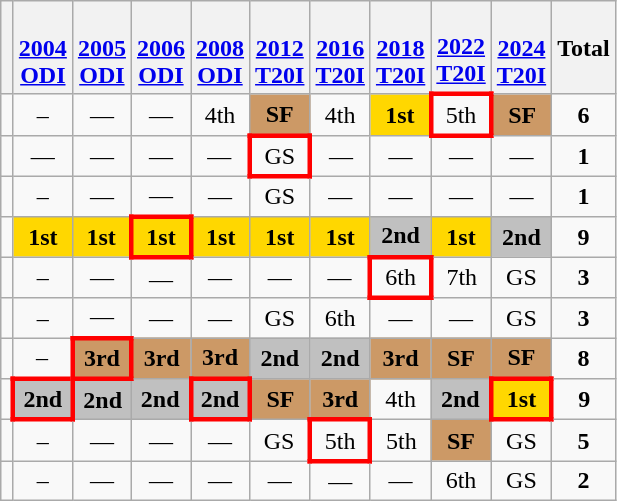<table class="wikitable" style="text-align: center;">
<tr>
<th></th>
<th><br><a href='#'>2004</a><br><a href='#'>ODI</a></th>
<th><br><a href='#'>2005</a><br><a href='#'>ODI</a></th>
<th><br><a href='#'>2006</a><br><a href='#'>ODI</a></th>
<th><br><a href='#'>2008</a><br><a href='#'>ODI</a></th>
<th><br><a href='#'>2012</a><br><a href='#'>T20I</a></th>
<th><br><a href='#'>2016</a><br><a href='#'>T20I</a></th>
<th><br><a href='#'>2018</a><br><a href='#'>T20I</a></th>
<th><br><a href='#'>2022</a><br><a href='#'>T20I</a></th>
<th><br><a href='#'>2024</a><br><a href='#'>T20I</a></th>
<th>Total</th>
</tr>
<tr>
<td align=left></td>
<td>–</td>
<td>—</td>
<td>—</td>
<td>4th</td>
<td bgcolor=#cc9966><strong>SF</strong></td>
<td>4th</td>
<td bgcolor="gold"><strong>1st</strong></td>
<td style="border: 3px solid red">5th</td>
<td bgcolor=#cc9966><strong>SF</strong></td>
<td><strong>6</strong></td>
</tr>
<tr>
<td align=left></td>
<td>—</td>
<td>—</td>
<td>—</td>
<td>—</td>
<td style="border: 3px solid red">GS</td>
<td>—</td>
<td>—</td>
<td>—</td>
<td>—</td>
<td><strong>1</strong></td>
</tr>
<tr>
<td align=left></td>
<td>–</td>
<td>—</td>
<td>—</td>
<td>—</td>
<td>GS</td>
<td>—</td>
<td>—</td>
<td>—</td>
<td>—</td>
<td><strong>1</strong></td>
</tr>
<tr>
<td align=left></td>
<td bgcolor="gold"><strong>1st</strong></td>
<td bgcolor="gold"><strong>1st</strong></td>
<td style="border: 3px solid red" bgcolor="gold"><strong>1st</strong></td>
<td bgcolor="gold"><strong>1st</strong></td>
<td bgcolor="gold"><strong>1st</strong></td>
<td bgcolor="gold"><strong>1st</strong></td>
<td bgcolor="silver"><strong>2nd</strong></td>
<td bgcolor="gold"><strong>1st</strong></td>
<td bgcolor="silver"><strong>2nd</strong></td>
<td><strong>9</strong></td>
</tr>
<tr>
<td align=left></td>
<td>–</td>
<td>—</td>
<td>—</td>
<td>—</td>
<td>—</td>
<td>—</td>
<td style="border: 3px solid red">6th</td>
<td>7th</td>
<td>GS</td>
<td><strong>3</strong></td>
</tr>
<tr>
<td align=left></td>
<td>–</td>
<td>—</td>
<td>—</td>
<td>—</td>
<td>GS</td>
<td>6th</td>
<td>—</td>
<td>—</td>
<td>GS</td>
<td><strong>3</strong></td>
</tr>
<tr>
<td align=left></td>
<td>–</td>
<td style="border: 3px solid red" bgcolor=#cc9966><strong>3rd</strong></td>
<td bgcolor=#cc9966><strong>3rd</strong></td>
<td bgcolor=#cc9966><strong>3rd</strong></td>
<td bgcolor="silver"><strong>2nd</strong></td>
<td bgcolor="silver"><strong>2nd</strong></td>
<td bgcolor=#cc9966><strong>3rd</strong></td>
<td bgcolor=#cc9966><strong>SF</strong></td>
<td bgcolor=#cc9966><strong>SF</strong></td>
<td><strong>8</strong></td>
</tr>
<tr>
<td align=left></td>
<td style="border: 3px solid red" bgcolor="silver"><strong>2nd</strong></td>
<td bgcolor="silver"><strong>2nd</strong></td>
<td bgcolor="silver"><strong>2nd</strong></td>
<td style="border: 3px solid red" bgcolor="silver"><strong>2nd</strong></td>
<td bgcolor=#cc9966><strong>SF</strong></td>
<td bgcolor=#cc9966><strong>3rd</strong></td>
<td>4th</td>
<td bgcolor="silver"><strong>2nd</strong></td>
<td style="border: 3px solid red" bgcolor="gold"><strong>1st</strong></td>
<td><strong>9</strong></td>
</tr>
<tr>
<td align=left></td>
<td>–</td>
<td>—</td>
<td>—</td>
<td>—</td>
<td>GS</td>
<td style="border: 3px solid red">5th</td>
<td>5th</td>
<td bgcolor=#cc9966><strong>SF</strong></td>
<td>GS</td>
<td><strong>5</strong></td>
</tr>
<tr>
<td align=left></td>
<td>–</td>
<td>—</td>
<td>—</td>
<td>—</td>
<td>—</td>
<td>—</td>
<td>—</td>
<td>6th</td>
<td>GS</td>
<td><strong>2</strong></td>
</tr>
</table>
